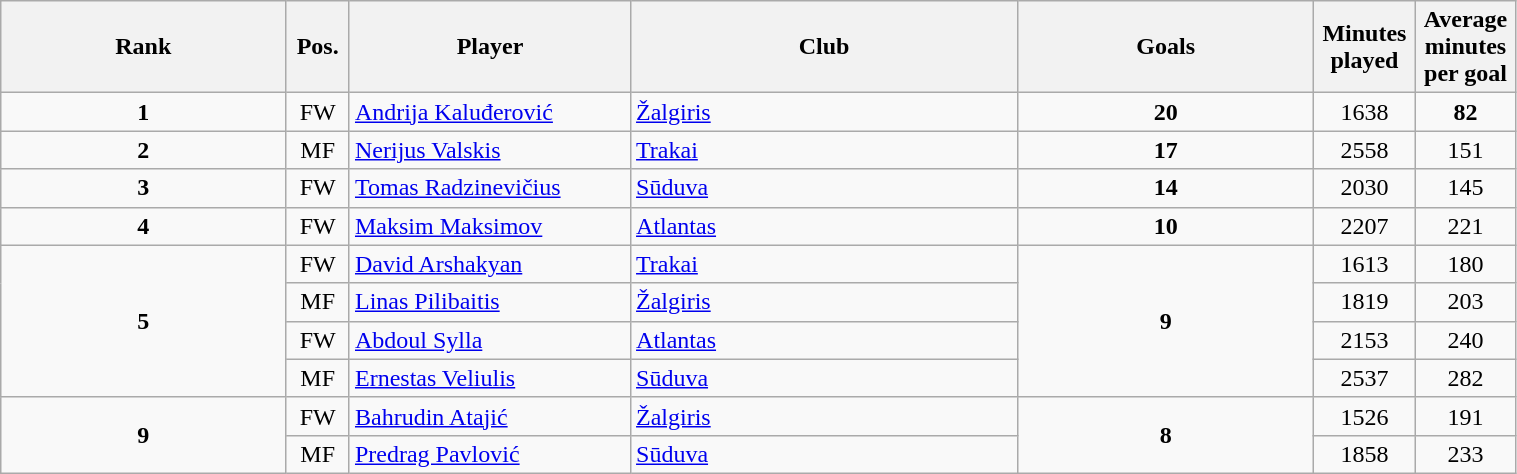<table class="wikitable" style="text-align:center; width:80%;">
<tr>
<th>Rank</th>
<th width=35px>Pos.</th>
<th width=180px>Player</th>
<th>Club</th>
<th>Goals</th>
<th width=60px>Minutes played</th>
<th width=60px>Average minutes per goal</th>
</tr>
<tr>
<td><strong>1</strong></td>
<td>FW</td>
<td align="left"> <a href='#'>Andrija Kaluđerović</a></td>
<td align="left"><a href='#'>Žalgiris</a></td>
<td><strong>20</strong></td>
<td>1638</td>
<td><strong>82</strong></td>
</tr>
<tr>
<td><strong>2</strong></td>
<td>MF</td>
<td align="left"> <a href='#'>Nerijus Valskis</a></td>
<td align="left"><a href='#'>Trakai</a></td>
<td><strong>17</strong></td>
<td>2558</td>
<td>151</td>
</tr>
<tr>
<td><strong>3</strong></td>
<td>FW</td>
<td align="left"> <a href='#'>Tomas Radzinevičius</a></td>
<td align="left"><a href='#'>Sūduva</a></td>
<td><strong>14</strong></td>
<td>2030</td>
<td>145</td>
</tr>
<tr>
<td><strong>4</strong></td>
<td>FW</td>
<td align="left"> <a href='#'>Maksim Maksimov</a></td>
<td align="left"><a href='#'>Atlantas</a></td>
<td><strong>10</strong></td>
<td>2207</td>
<td>221</td>
</tr>
<tr>
<td rowspan=4><strong>5</strong></td>
<td>FW</td>
<td align="left"> <a href='#'>David Arshakyan</a></td>
<td align="left"><a href='#'>Trakai</a></td>
<td rowspan=4><strong>9</strong></td>
<td>1613</td>
<td>180</td>
</tr>
<tr>
<td>MF</td>
<td align="left"> <a href='#'>Linas Pilibaitis</a></td>
<td align="left"><a href='#'>Žalgiris</a></td>
<td>1819</td>
<td>203</td>
</tr>
<tr>
<td>FW</td>
<td align="left"> <a href='#'>Abdoul Sylla</a></td>
<td align="left"><a href='#'>Atlantas</a></td>
<td>2153</td>
<td>240</td>
</tr>
<tr>
<td>MF</td>
<td align="left"> <a href='#'>Ernestas Veliulis</a></td>
<td align="left"><a href='#'>Sūduva</a></td>
<td>2537</td>
<td>282</td>
</tr>
<tr>
<td rowspan=2><strong>9</strong></td>
<td>FW</td>
<td align="left"> <a href='#'>Bahrudin Atajić</a></td>
<td align="left"><a href='#'>Žalgiris</a></td>
<td rowspan=2><strong>8</strong></td>
<td>1526</td>
<td>191</td>
</tr>
<tr>
<td>MF</td>
<td align="left"> <a href='#'>Predrag Pavlović</a></td>
<td align="left"><a href='#'>Sūduva</a></td>
<td>1858</td>
<td>233</td>
</tr>
</table>
